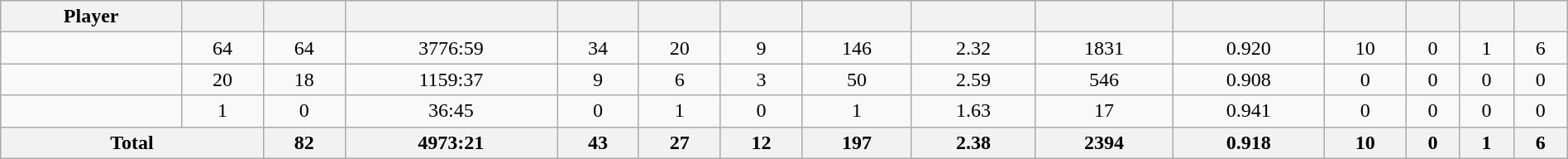<table class="wikitable sortable" style="width:100%; text-align:center;">
<tr>
<th>Player</th>
<th></th>
<th></th>
<th></th>
<th></th>
<th></th>
<th></th>
<th></th>
<th></th>
<th></th>
<th></th>
<th></th>
<th></th>
<th></th>
<th></th>
</tr>
<tr>
<td></td>
<td>64</td>
<td>64</td>
<td>3776:59</td>
<td>34</td>
<td>20</td>
<td>9</td>
<td>146</td>
<td>2.32</td>
<td>1831</td>
<td>0.920</td>
<td>10</td>
<td>0</td>
<td>1</td>
<td>6</td>
</tr>
<tr>
<td></td>
<td>20</td>
<td>18</td>
<td>1159:37</td>
<td>9</td>
<td>6</td>
<td>3</td>
<td>50</td>
<td>2.59</td>
<td>546</td>
<td>0.908</td>
<td>0</td>
<td>0</td>
<td>0</td>
<td>0</td>
</tr>
<tr>
<td></td>
<td>1</td>
<td>0</td>
<td>36:45</td>
<td>0</td>
<td>1</td>
<td>0</td>
<td>1</td>
<td>1.63</td>
<td>17</td>
<td>0.941</td>
<td>0</td>
<td>0</td>
<td>0</td>
<td>0</td>
</tr>
<tr class="sortbottom">
<th colspan=2>Total</th>
<th>82</th>
<th>4973:21</th>
<th>43</th>
<th>27</th>
<th>12</th>
<th>197</th>
<th>2.38</th>
<th>2394</th>
<th>0.918</th>
<th>10</th>
<th>0</th>
<th>1</th>
<th>6</th>
</tr>
</table>
